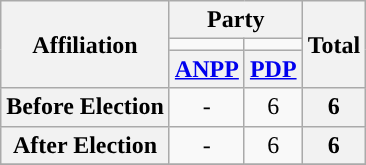<table class="wikitable" style="text-align:center">
<tr>
<th rowspan="3">Affiliation</th>
<th colspan="2">Party</th>
<th rowspan="3">Total</th>
</tr>
<tr>
<td style="background-color:"></td>
<td style="background-color:"></td>
</tr>
<tr>
<th><a href='#'>ANPP</a></th>
<th><a href='#'>PDP</a></th>
</tr>
<tr>
<th>Before Election</th>
<td>-</td>
<td>6</td>
<th>6</th>
</tr>
<tr>
<th>After Election</th>
<td>-</td>
<td>6</td>
<th>6</th>
</tr>
<tr>
</tr>
</table>
